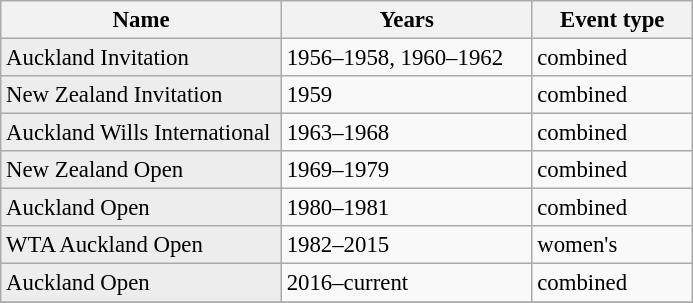<table class="wikitable" style="font-size:95%;">
<tr>
<th style="width:180px;">Name</th>
<th style="width:160px;">Years</th>
<th style="width:100px;">Event type</th>
</tr>
<tr>
<td style="background:#ededed">Auckland Invitation</td>
<td>1956–1958, 1960–1962</td>
<td>combined</td>
</tr>
<tr>
<td style="background:#ededed">New Zealand Invitation</td>
<td>1959</td>
<td>combined</td>
</tr>
<tr>
<td style="background:#ededed">Auckland Wills International</td>
<td>1963–1968</td>
<td>combined</td>
</tr>
<tr>
<td style="background:#ededed">New Zealand Open</td>
<td>1969–1979</td>
<td>combined</td>
</tr>
<tr>
<td style="background:#ededed">Auckland Open</td>
<td>1980–1981</td>
<td>combined</td>
</tr>
<tr>
<td style="background:#ededed">WTA Auckland Open</td>
<td>1982–2015</td>
<td>women's</td>
</tr>
<tr>
<td style="background:#ededed">Auckland Open</td>
<td>2016–current</td>
<td>combined</td>
</tr>
<tr>
</tr>
</table>
